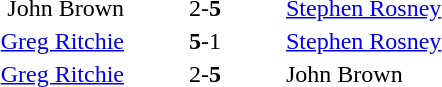<table style="text-align:center">
<tr>
<th width=223></th>
<th width=100></th>
<th width=223></th>
</tr>
<tr>
<td align=right>John Brown </td>
<td>2-<strong>5</strong></td>
<td align=left> <a href='#'>Stephen Rosney</a></td>
</tr>
<tr>
<td align=right><a href='#'>Greg Ritchie</a> </td>
<td><strong>5</strong>-1</td>
<td align=left> <a href='#'>Stephen Rosney</a></td>
</tr>
<tr>
<td align=right><a href='#'>Greg Ritchie</a> </td>
<td>2-<strong>5</strong></td>
<td align=left> John Brown</td>
</tr>
</table>
